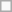<table class="wikitable">
<tr>
<td height:20px; width:20px"></td>
</tr>
</table>
